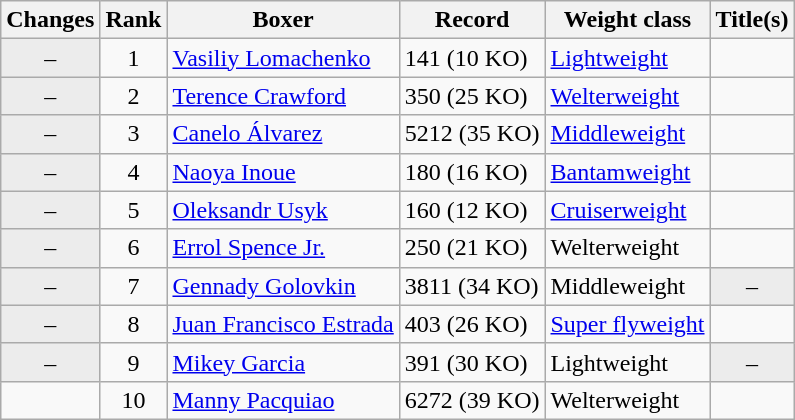<table class="wikitable ">
<tr>
<th>Changes</th>
<th>Rank</th>
<th>Boxer</th>
<th>Record</th>
<th>Weight class</th>
<th>Title(s)</th>
</tr>
<tr>
<td align=center bgcolor=#ECECEC>–</td>
<td align=center>1</td>
<td><a href='#'>Vasiliy Lomachenko</a></td>
<td>141 (10 KO)</td>
<td><a href='#'>Lightweight</a></td>
<td></td>
</tr>
<tr>
<td align=center bgcolor=#ECECEC>–</td>
<td align=center>2</td>
<td><a href='#'>Terence Crawford</a></td>
<td>350 (25 KO)</td>
<td><a href='#'>Welterweight</a></td>
<td></td>
</tr>
<tr>
<td align=center bgcolor=#ECECEC>–</td>
<td align=center>3</td>
<td><a href='#'>Canelo Álvarez</a></td>
<td>5212 (35 KO)</td>
<td><a href='#'>Middleweight</a></td>
<td></td>
</tr>
<tr>
<td align=center bgcolor=#ECECEC>–</td>
<td align=center>4</td>
<td><a href='#'>Naoya Inoue</a></td>
<td>180 (16 KO)</td>
<td><a href='#'>Bantamweight</a></td>
<td></td>
</tr>
<tr>
<td align=center bgcolor=#ECECEC>–</td>
<td align=center>5</td>
<td><a href='#'>Oleksandr Usyk</a></td>
<td>160 (12 KO)</td>
<td><a href='#'>Cruiserweight</a></td>
<td></td>
</tr>
<tr>
<td align=center bgcolor=#ECECEC>–</td>
<td align=center>6</td>
<td><a href='#'>Errol Spence Jr.</a></td>
<td>250 (21 KO)</td>
<td>Welterweight</td>
<td></td>
</tr>
<tr>
<td align=center bgcolor=#ECECEC>–</td>
<td align=center>7</td>
<td><a href='#'>Gennady Golovkin</a></td>
<td>3811 (34 KO)</td>
<td>Middleweight</td>
<td align=center bgcolor=#ECECEC data-sort-value="Z">–</td>
</tr>
<tr>
<td align=center bgcolor=#ECECEC>–</td>
<td align=center>8</td>
<td><a href='#'>Juan Francisco Estrada</a></td>
<td>403 (26 KO)</td>
<td><a href='#'>Super flyweight</a></td>
<td></td>
</tr>
<tr>
<td align=center bgcolor=#ECECEC>–</td>
<td align=center>9</td>
<td><a href='#'>Mikey Garcia</a></td>
<td>391 (30 KO)</td>
<td>Lightweight</td>
<td align=center bgcolor=#ECECEC data-sort-value="Z">–</td>
</tr>
<tr>
<td align=center></td>
<td align=center>10</td>
<td><a href='#'>Manny Pacquiao</a></td>
<td>6272 (39 KO)</td>
<td>Welterweight</td>
<td></td>
</tr>
</table>
